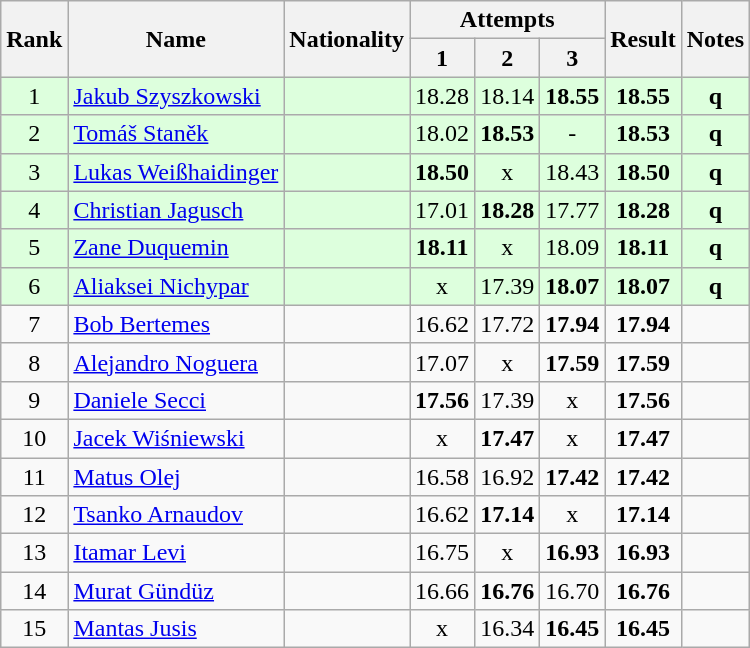<table class="wikitable sortable" style="text-align:center">
<tr>
<th rowspan=2>Rank</th>
<th rowspan=2>Name</th>
<th rowspan=2>Nationality</th>
<th colspan=3>Attempts</th>
<th rowspan=2>Result</th>
<th rowspan=2>Notes</th>
</tr>
<tr>
<th>1</th>
<th>2</th>
<th>3</th>
</tr>
<tr bgcolor=ddffdd>
<td>1</td>
<td align=left><a href='#'>Jakub Szyszkowski</a></td>
<td align=left></td>
<td>18.28</td>
<td>18.14</td>
<td><strong>18.55</strong></td>
<td><strong>18.55</strong></td>
<td><strong>q</strong></td>
</tr>
<tr bgcolor=ddffdd>
<td>2</td>
<td align=left><a href='#'>Tomáš Staněk</a></td>
<td align=left></td>
<td>18.02</td>
<td><strong>18.53</strong></td>
<td>-</td>
<td><strong>18.53</strong></td>
<td><strong>q</strong></td>
</tr>
<tr bgcolor=ddffdd>
<td>3</td>
<td align=left><a href='#'>Lukas Weißhaidinger</a></td>
<td align=left></td>
<td><strong>18.50</strong></td>
<td>x</td>
<td>18.43</td>
<td><strong>18.50</strong></td>
<td><strong>q</strong></td>
</tr>
<tr bgcolor=ddffdd>
<td>4</td>
<td align=left><a href='#'>Christian Jagusch</a></td>
<td align=left></td>
<td>17.01</td>
<td><strong>18.28</strong></td>
<td>17.77</td>
<td><strong>18.28</strong></td>
<td><strong>q</strong></td>
</tr>
<tr bgcolor=ddffdd>
<td>5</td>
<td align=left><a href='#'>Zane Duquemin</a></td>
<td align=left></td>
<td><strong>18.11</strong></td>
<td>x</td>
<td>18.09</td>
<td><strong>18.11</strong></td>
<td><strong>q</strong></td>
</tr>
<tr bgcolor=ddffdd>
<td>6</td>
<td align=left><a href='#'>Aliaksei Nichypar</a></td>
<td align=left></td>
<td>x</td>
<td>17.39</td>
<td><strong>18.07</strong></td>
<td><strong>18.07</strong></td>
<td><strong>q</strong></td>
</tr>
<tr>
<td>7</td>
<td align=left><a href='#'>Bob Bertemes</a></td>
<td align=left></td>
<td>16.62</td>
<td>17.72</td>
<td><strong>17.94</strong></td>
<td><strong>17.94</strong></td>
<td></td>
</tr>
<tr>
<td>8</td>
<td align=left><a href='#'>Alejandro Noguera</a></td>
<td align=left></td>
<td>17.07</td>
<td>x</td>
<td><strong>17.59</strong></td>
<td><strong>17.59</strong></td>
<td></td>
</tr>
<tr>
<td>9</td>
<td align=left><a href='#'>Daniele Secci</a></td>
<td align=left></td>
<td><strong>17.56</strong></td>
<td>17.39</td>
<td>x</td>
<td><strong>17.56</strong></td>
<td></td>
</tr>
<tr>
<td>10</td>
<td align=left><a href='#'>Jacek Wiśniewski</a></td>
<td align=left></td>
<td>x</td>
<td><strong>17.47</strong></td>
<td>x</td>
<td><strong>17.47</strong></td>
<td></td>
</tr>
<tr>
<td>11</td>
<td align=left><a href='#'>Matus Olej</a></td>
<td align=left></td>
<td>16.58</td>
<td>16.92</td>
<td><strong>17.42</strong></td>
<td><strong>17.42</strong></td>
<td></td>
</tr>
<tr>
<td>12</td>
<td align=left><a href='#'>Tsanko Arnaudov</a></td>
<td align=left></td>
<td>16.62</td>
<td><strong>17.14</strong></td>
<td>x</td>
<td><strong>17.14</strong></td>
<td></td>
</tr>
<tr>
<td>13</td>
<td align=left><a href='#'>Itamar Levi</a></td>
<td align=left></td>
<td>16.75</td>
<td>x</td>
<td><strong>16.93</strong></td>
<td><strong>16.93</strong></td>
<td></td>
</tr>
<tr>
<td>14</td>
<td align=left><a href='#'>Murat Gündüz</a></td>
<td align=left></td>
<td>16.66</td>
<td><strong>16.76</strong></td>
<td>16.70</td>
<td><strong>16.76</strong></td>
<td></td>
</tr>
<tr>
<td>15</td>
<td align=left><a href='#'>Mantas Jusis</a></td>
<td align=left></td>
<td>x</td>
<td>16.34</td>
<td><strong>16.45</strong></td>
<td><strong>16.45</strong></td>
<td></td>
</tr>
</table>
